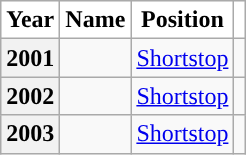<table class="wikitable sortable plainrowheaders" style="text-align:center">
<tr>
<th scope="col" style="background-color:#ffffff; border-top:#">Year</th>
<th scope="col" style="background-color:#ffffff; border-top:#">Name</th>
<th scope="col" style="background-color:#ffffff; border-top:#">Position</th>
<th scope="col" class="unsortable" style="background-color:#ffffff; border-top:#"></th>
</tr>
<tr>
<th scope="row" style="text-align:center">2001</th>
<td> </td>
<td><a href='#'>Shortstop</a></td>
<td></td>
</tr>
<tr>
<th scope="row" style="text-align:center">2002</th>
<td> </td>
<td><a href='#'>Shortstop</a></td>
<td></td>
</tr>
<tr>
<th scope="row" style="text-align:center">2003</th>
<td> </td>
<td><a href='#'>Shortstop</a></td>
<td></td>
</tr>
</table>
